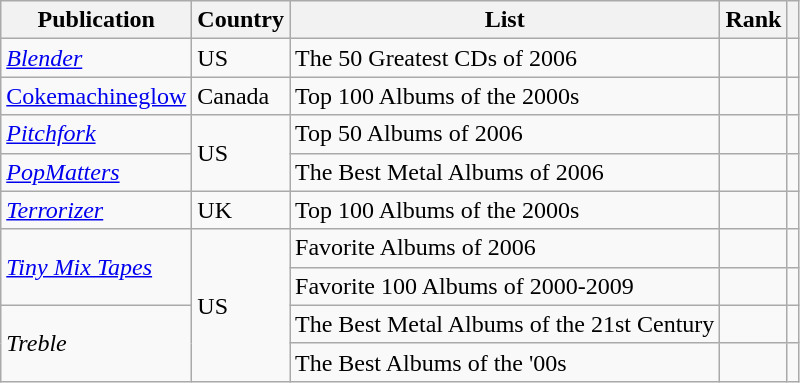<table class="sortable wikitable">
<tr>
<th>Publication</th>
<th>Country</th>
<th>List</th>
<th>Rank</th>
<th class="unsortable"></th>
</tr>
<tr>
<td><em><a href='#'>Blender</a></em></td>
<td scope="rowspan" rowspan=1>US</td>
<td>The 50 Greatest CDs of 2006</td>
<td></td>
<td></td>
</tr>
<tr>
<td><a href='#'>Cokemachineglow</a></td>
<td scope="rowspan" rowspan=1>Canada</td>
<td>Top 100 Albums of the 2000s</td>
<td></td>
<td></td>
</tr>
<tr>
<td><em><a href='#'>Pitchfork</a></em></td>
<td scope="rowspan" rowspan=2>US</td>
<td>Top 50 Albums of 2006</td>
<td></td>
<td></td>
</tr>
<tr>
<td><em><a href='#'>PopMatters</a></em></td>
<td>The Best Metal Albums of 2006</td>
<td></td>
<td></td>
</tr>
<tr>
<td><em><a href='#'>Terrorizer</a></em></td>
<td scope="rowspan" rowspan=1>UK</td>
<td>Top 100 Albums of the 2000s</td>
<td></td>
<td></td>
</tr>
<tr>
<td scope="rowspan" rowspan=2><em><a href='#'>Tiny Mix Tapes</a></em></td>
<td scope="rowspan" rowspan=4>US</td>
<td>Favorite Albums of 2006</td>
<td></td>
<td></td>
</tr>
<tr>
<td>Favorite 100 Albums of 2000-2009</td>
<td></td>
<td></td>
</tr>
<tr>
<td scope="rowspan" rowspan=2><em>Treble</em></td>
<td>The Best Metal Albums of the 21st Century</td>
<td></td>
<td></td>
</tr>
<tr>
<td>The Best Albums of the '00s</td>
<td></td>
<td></td>
</tr>
</table>
